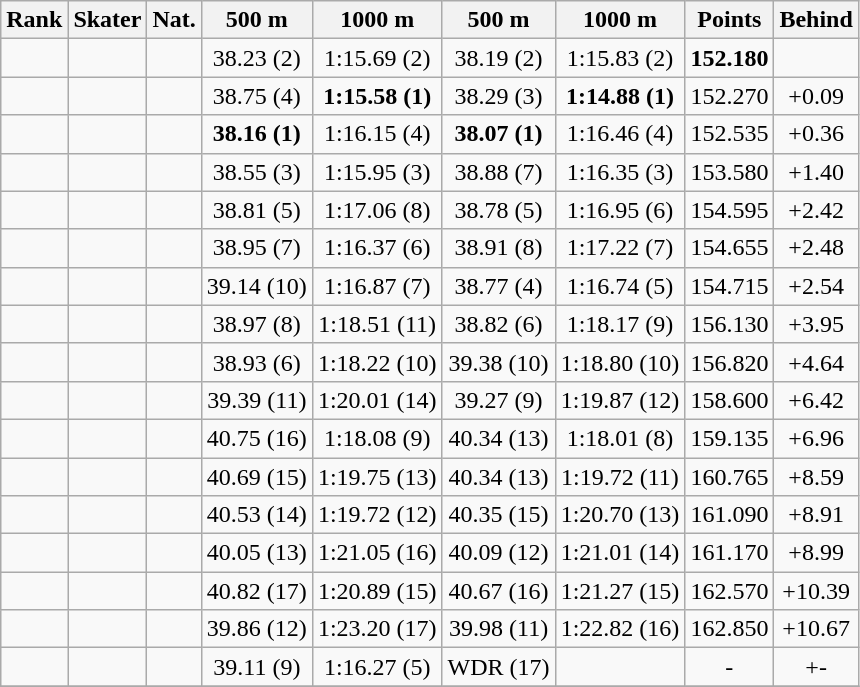<table class="wikitable sortable" border="1" style="text-align:center">
<tr align=center>
<th>Rank</th>
<th>Skater</th>
<th>Nat.</th>
<th>500 m</th>
<th>1000 m</th>
<th>500 m</th>
<th>1000 m</th>
<th>Points</th>
<th>Behind</th>
</tr>
<tr>
<td></td>
<td align=left></td>
<td></td>
<td>38.23 (2)</td>
<td>1:15.69 (2)</td>
<td>38.19 (2)</td>
<td>1:15.83 (2)</td>
<td><strong>152.180</strong></td>
<td></td>
</tr>
<tr>
<td></td>
<td align=left></td>
<td></td>
<td>38.75 (4)</td>
<td><strong>1:15.58 (1)</strong></td>
<td>38.29 (3)</td>
<td><strong>1:14.88 (1)</strong></td>
<td>152.270</td>
<td>+0.09</td>
</tr>
<tr>
<td></td>
<td align=left></td>
<td></td>
<td><strong>38.16 (1)</strong></td>
<td>1:16.15 (4)</td>
<td><strong>38.07 (1)</strong></td>
<td>1:16.46 (4)</td>
<td>152.535</td>
<td>+0.36</td>
</tr>
<tr>
<td></td>
<td align=left></td>
<td></td>
<td>38.55 (3)</td>
<td>1:15.95 (3)</td>
<td>38.88 (7)</td>
<td>1:16.35 (3)</td>
<td>153.580</td>
<td>+1.40</td>
</tr>
<tr>
<td></td>
<td align=left></td>
<td></td>
<td>38.81 (5)</td>
<td>1:17.06 (8)</td>
<td>38.78 (5)</td>
<td>1:16.95 (6)</td>
<td>154.595</td>
<td>+2.42</td>
</tr>
<tr>
<td></td>
<td align=left></td>
<td></td>
<td>38.95 (7)</td>
<td>1:16.37 (6)</td>
<td>38.91 (8)</td>
<td>1:17.22 (7)</td>
<td>154.655</td>
<td>+2.48</td>
</tr>
<tr>
<td></td>
<td align=left></td>
<td></td>
<td>39.14 (10)</td>
<td>1:16.87 (7)</td>
<td>38.77 (4)</td>
<td>1:16.74 (5)</td>
<td>154.715</td>
<td>+2.54</td>
</tr>
<tr>
<td></td>
<td align=left></td>
<td></td>
<td>38.97 (8)</td>
<td>1:18.51 (11)</td>
<td>38.82 (6)</td>
<td>1:18.17 (9)</td>
<td>156.130</td>
<td>+3.95</td>
</tr>
<tr>
<td></td>
<td align=left></td>
<td></td>
<td>38.93 (6)</td>
<td>1:18.22 (10)</td>
<td>39.38 (10)</td>
<td>1:18.80 (10)</td>
<td>156.820</td>
<td>+4.64</td>
</tr>
<tr>
<td></td>
<td align=left></td>
<td></td>
<td>39.39 (11)</td>
<td>1:20.01 (14)</td>
<td>39.27 (9)</td>
<td>1:19.87 (12)</td>
<td>158.600</td>
<td>+6.42</td>
</tr>
<tr>
<td></td>
<td align=left></td>
<td></td>
<td>40.75 (16)</td>
<td>1:18.08 (9)</td>
<td>40.34 (13)</td>
<td>1:18.01 (8)</td>
<td>159.135</td>
<td>+6.96</td>
</tr>
<tr>
<td></td>
<td align=left></td>
<td></td>
<td>40.69 (15)</td>
<td>1:19.75 (13)</td>
<td>40.34 (13)</td>
<td>1:19.72 (11)</td>
<td>160.765</td>
<td>+8.59</td>
</tr>
<tr>
<td></td>
<td align=left></td>
<td></td>
<td>40.53 (14)</td>
<td>1:19.72 (12)</td>
<td>40.35 (15)</td>
<td>1:20.70 (13)</td>
<td>161.090</td>
<td>+8.91</td>
</tr>
<tr>
<td></td>
<td align=left></td>
<td></td>
<td>40.05 (13)</td>
<td>1:21.05 (16)</td>
<td>40.09 (12)</td>
<td>1:21.01 (14)</td>
<td>161.170</td>
<td>+8.99</td>
</tr>
<tr>
<td></td>
<td align=left></td>
<td></td>
<td>40.82 (17)</td>
<td>1:20.89 (15)</td>
<td>40.67 (16)</td>
<td>1:21.27 (15)</td>
<td>162.570</td>
<td>+10.39</td>
</tr>
<tr>
<td></td>
<td align=left></td>
<td></td>
<td>39.86 (12)</td>
<td>1:23.20 (17)</td>
<td>39.98 (11)</td>
<td>1:22.82 (16)</td>
<td>162.850</td>
<td>+10.67</td>
</tr>
<tr>
<td></td>
<td align=left></td>
<td></td>
<td>39.11 (9)</td>
<td>1:16.27 (5)</td>
<td>WDR (17)</td>
<td></td>
<td>-</td>
<td>+-</td>
</tr>
<tr>
</tr>
</table>
